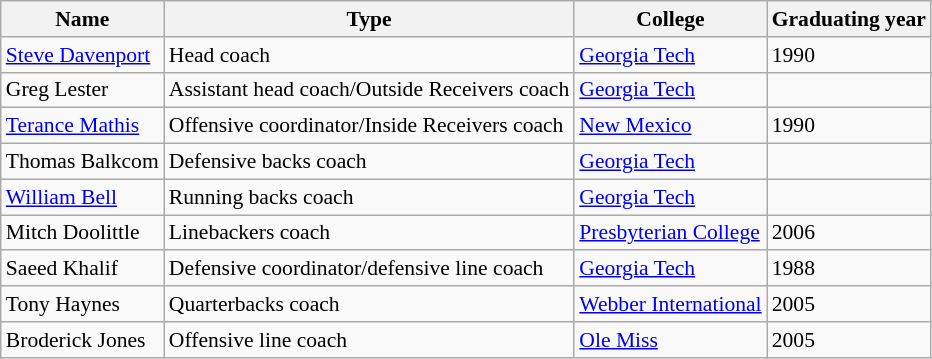<table class="wikitable" style="font-size: 90%;">
<tr>
<th>Name </th>
<th>Type </th>
<th>College</th>
<th>Graduating year</th>
</tr>
<tr>
<td><a href='#'>Steve Davenport</a></td>
<td>Head coach</td>
<td><a href='#'>Georgia Tech</a></td>
<td>1990</td>
</tr>
<tr>
<td>Greg Lester</td>
<td>Assistant head coach/Outside Receivers coach</td>
<td><a href='#'>Georgia Tech</a></td>
<td></td>
</tr>
<tr>
<td><a href='#'>Terance Mathis</a></td>
<td>Offensive coordinator/Inside Receivers coach</td>
<td><a href='#'>New Mexico</a></td>
<td>1990</td>
</tr>
<tr>
<td>Thomas Balkcom</td>
<td>Defensive backs coach</td>
<td><a href='#'>Georgia Tech</a></td>
<td></td>
</tr>
<tr>
<td><a href='#'>William Bell</a></td>
<td>Running backs coach</td>
<td><a href='#'>Georgia Tech</a></td>
<td></td>
</tr>
<tr>
<td>Mitch Doolittle</td>
<td>Linebackers coach</td>
<td><a href='#'>Presbyterian College</a></td>
<td>2006</td>
</tr>
<tr>
<td>Saeed Khalif</td>
<td>Defensive coordinator/defensive line coach</td>
<td><a href='#'>Georgia Tech</a></td>
<td>1988</td>
</tr>
<tr>
<td>Tony Haynes</td>
<td>Quarterbacks coach</td>
<td><a href='#'>Webber International</a></td>
<td>2005</td>
</tr>
<tr>
<td>Broderick Jones</td>
<td>Offensive line coach</td>
<td><a href='#'>Ole Miss</a></td>
<td>2005</td>
</tr>
</table>
